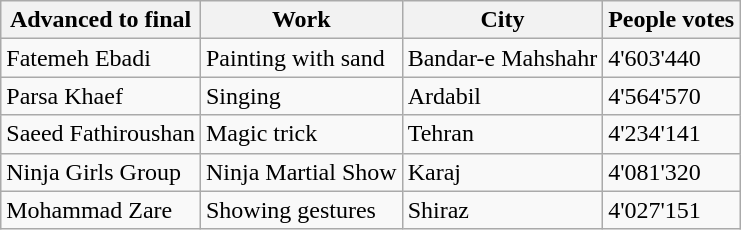<table class="wikitable">
<tr>
<th>Advanced to final</th>
<th>Work</th>
<th>City</th>
<th>People votes</th>
</tr>
<tr>
<td>Fatemeh Ebadi</td>
<td>Painting with sand</td>
<td>Bandar-e Mahshahr</td>
<td>4'603'440</td>
</tr>
<tr>
<td>Parsa Khaef</td>
<td>Singing</td>
<td>Ardabil</td>
<td>4'564'570</td>
</tr>
<tr>
<td>Saeed Fathiroushan</td>
<td>Magic trick</td>
<td>Tehran</td>
<td>4'234'141</td>
</tr>
<tr>
<td>Ninja Girls Group</td>
<td>Ninja Martial Show</td>
<td>Karaj</td>
<td>4'081'320</td>
</tr>
<tr>
<td>Mohammad Zare</td>
<td>Showing gestures</td>
<td>Shiraz</td>
<td>4'027'151</td>
</tr>
</table>
